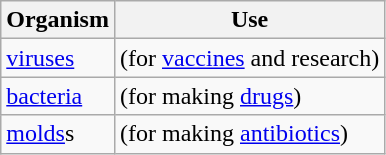<table class="wikitable sortable">
<tr>
<th>Organism</th>
<th>Use</th>
</tr>
<tr>
<td><a href='#'>viruses</a></td>
<td>(for <a href='#'>vaccines</a> and research)</td>
</tr>
<tr>
<td><a href='#'>bacteria</a></td>
<td>(for making <a href='#'>drugs</a>)</td>
</tr>
<tr>
<td><a href='#'>molds</a>s</td>
<td>(for making <a href='#'>antibiotics</a>)</td>
</tr>
</table>
